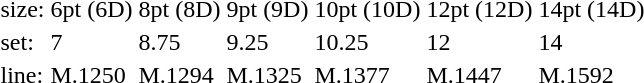<table style="margin-left:40px;">
<tr>
<td>size:</td>
<td>6pt (6D)</td>
<td>8pt (8D)</td>
<td>9pt (9D)</td>
<td>10pt (10D)</td>
<td>12pt (12D)</td>
<td>14pt (14D)</td>
</tr>
<tr>
<td>set:</td>
<td>7</td>
<td>8.75</td>
<td>9.25</td>
<td>10.25</td>
<td>12</td>
<td>14</td>
</tr>
<tr>
<td>line:</td>
<td>M.1250</td>
<td>M.1294</td>
<td>M.1325</td>
<td>M.1377</td>
<td>M.1447</td>
<td>M.1592</td>
</tr>
</table>
